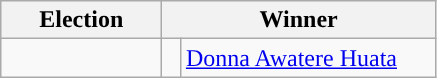<table class="wikitable">
<tr>
<th width=100>Election</th>
<th width=175 colspan=2>Winner</th>
</tr>
<tr>
<td></td>
<td width="5"></td>
<td><a href='#'>Donna Awatere Huata</a></td>
</tr>
</table>
